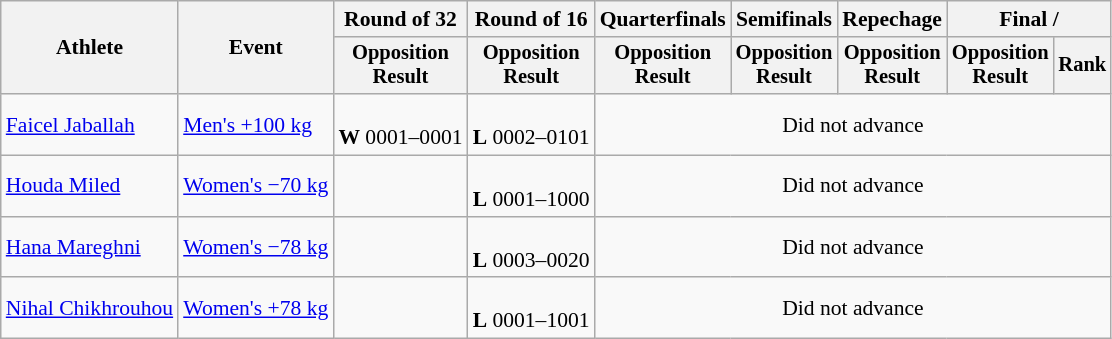<table class="wikitable" style="font-size:90%">
<tr>
<th rowspan="2">Athlete</th>
<th rowspan="2">Event</th>
<th>Round of 32</th>
<th>Round of 16</th>
<th>Quarterfinals</th>
<th>Semifinals</th>
<th>Repechage</th>
<th colspan=2>Final / </th>
</tr>
<tr style="font-size:95%">
<th>Opposition<br>Result</th>
<th>Opposition<br>Result</th>
<th>Opposition<br>Result</th>
<th>Opposition<br>Result</th>
<th>Opposition<br>Result</th>
<th>Opposition<br>Result</th>
<th>Rank</th>
</tr>
<tr align=center>
<td align=left><a href='#'>Faicel Jaballah</a></td>
<td align=left><a href='#'>Men's +100 kg</a></td>
<td><br><strong>W</strong> 0001–0001 </td>
<td><br><strong>L</strong> 0002–0101</td>
<td colspan=5>Did not advance</td>
</tr>
<tr align=center>
<td align=left><a href='#'>Houda Miled</a></td>
<td align=left><a href='#'>Women's −70 kg</a></td>
<td></td>
<td><br><strong>L</strong> 0001–1000</td>
<td colspan=5>Did not advance</td>
</tr>
<tr align=center>
<td align=left><a href='#'>Hana Mareghni</a></td>
<td align=left><a href='#'>Women's −78 kg</a></td>
<td></td>
<td><br><strong>L</strong> 0003–0020</td>
<td colspan=5>Did not advance</td>
</tr>
<tr align=center>
<td align=left><a href='#'>Nihal Chikhrouhou</a></td>
<td align=left><a href='#'>Women's +78 kg</a></td>
<td></td>
<td><br><strong>L</strong> 0001–1001</td>
<td colspan=5>Did not advance</td>
</tr>
</table>
